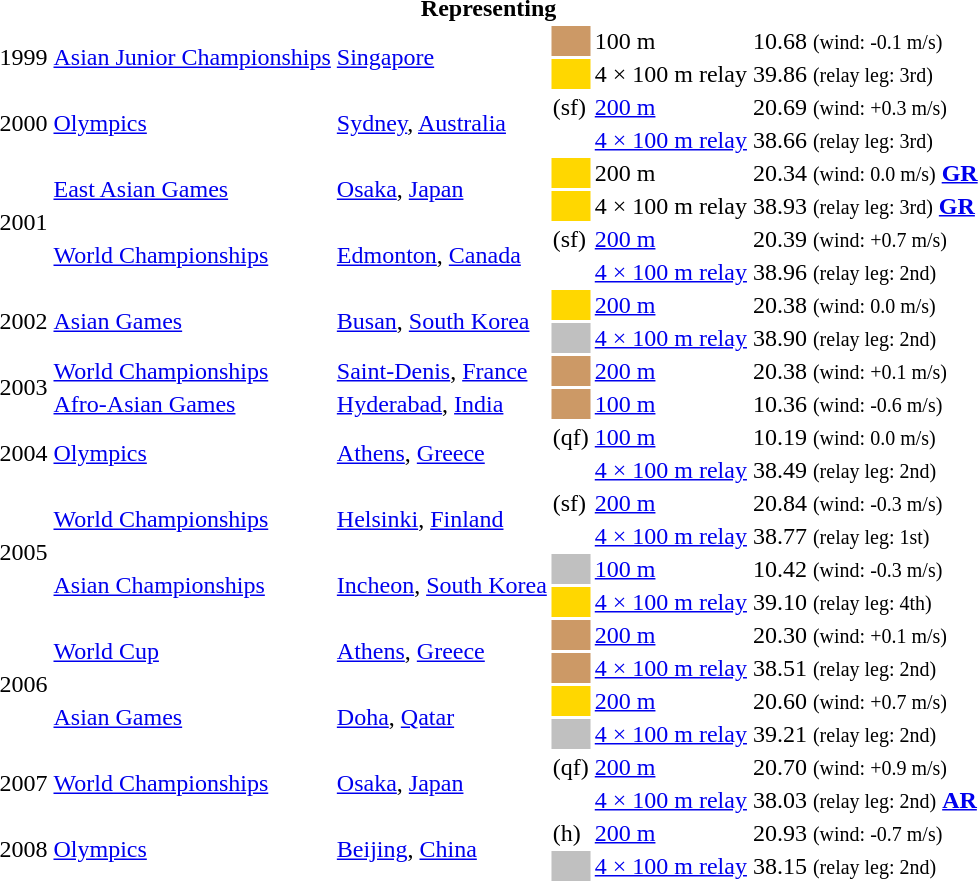<table>
<tr>
<th colspan="6">Representing </th>
</tr>
<tr>
<td rowspan=2>1999</td>
<td rowspan=2><a href='#'>Asian Junior Championships</a></td>
<td rowspan=2><a href='#'>Singapore</a></td>
<td bgcolor=cc9966></td>
<td>100 m</td>
<td>10.68 <small>(wind: -0.1 m/s)</small></td>
</tr>
<tr>
<td bgcolor="gold"></td>
<td>4 × 100 m relay</td>
<td>39.86 <small>(relay leg: 3rd)</small></td>
</tr>
<tr>
<td rowspan=2>2000</td>
<td rowspan=2><a href='#'>Olympics</a></td>
<td rowspan=2><a href='#'>Sydney</a>, <a href='#'>Australia</a></td>
<td> (sf)</td>
<td><a href='#'>200 m</a></td>
<td>20.69 <small>(wind: +0.3 m/s)</small></td>
</tr>
<tr>
<td></td>
<td><a href='#'>4 × 100 m relay</a></td>
<td>38.66 <small>(relay leg: 3rd)</small></td>
</tr>
<tr>
<td rowspan=4>2001</td>
<td rowspan=2><a href='#'>East Asian Games</a></td>
<td rowspan=2><a href='#'>Osaka</a>, <a href='#'>Japan</a></td>
<td bgcolor="gold"></td>
<td>200 m</td>
<td>20.34 <small>(wind: 0.0 m/s)</small> <strong><a href='#'>GR</a></strong></td>
</tr>
<tr>
<td bgcolor="gold"></td>
<td>4 × 100 m relay</td>
<td>38.93 <small>(relay leg: 3rd)</small> <strong><a href='#'>GR</a></strong></td>
</tr>
<tr>
<td rowspan=2><a href='#'>World Championships</a></td>
<td rowspan=2><a href='#'>Edmonton</a>, <a href='#'>Canada</a></td>
<td> (sf)</td>
<td><a href='#'>200 m</a></td>
<td>20.39 <small>(wind: +0.7 m/s)</small></td>
</tr>
<tr>
<td></td>
<td><a href='#'>4 × 100 m relay</a></td>
<td>38.96 <small>(relay leg: 2nd)</small></td>
</tr>
<tr>
<td rowspan=2>2002</td>
<td rowspan=2><a href='#'>Asian Games</a></td>
<td rowspan=2><a href='#'>Busan</a>, <a href='#'>South Korea</a></td>
<td bgcolor="gold"></td>
<td><a href='#'>200 m</a></td>
<td>20.38 <small>(wind: 0.0 m/s)</small></td>
</tr>
<tr>
<td bgcolor="silver"></td>
<td><a href='#'>4 × 100 m relay</a></td>
<td>38.90 <small>(relay leg: 2nd)</small></td>
</tr>
<tr>
<td rowspan=2>2003</td>
<td><a href='#'>World Championships</a></td>
<td><a href='#'>Saint-Denis</a>, <a href='#'>France</a></td>
<td bgcolor=cc9966></td>
<td><a href='#'>200 m</a></td>
<td>20.38 <small>(wind: +0.1 m/s)</small></td>
</tr>
<tr>
<td><a href='#'>Afro-Asian Games</a></td>
<td><a href='#'>Hyderabad</a>, <a href='#'>India</a></td>
<td bgcolor=cc9966></td>
<td><a href='#'>100 m</a></td>
<td>10.36 <small>(wind: -0.6 m/s)</small></td>
</tr>
<tr>
<td rowspan=2>2004</td>
<td rowspan=2><a href='#'>Olympics</a></td>
<td rowspan=2><a href='#'>Athens</a>, <a href='#'>Greece</a></td>
<td> (qf)</td>
<td><a href='#'>100 m</a></td>
<td>10.19 <small>(wind: 0.0 m/s)</small></td>
</tr>
<tr>
<td></td>
<td><a href='#'>4 × 100 m relay</a></td>
<td>38.49 <small>(relay leg: 2nd)</small></td>
</tr>
<tr>
<td rowspan=4>2005</td>
<td rowspan=2><a href='#'>World Championships</a></td>
<td rowspan=2><a href='#'>Helsinki</a>, <a href='#'>Finland</a></td>
<td> (sf)</td>
<td><a href='#'>200 m</a></td>
<td>20.84 <small>(wind: -0.3 m/s)</small></td>
</tr>
<tr>
<td></td>
<td><a href='#'>4 × 100 m relay</a></td>
<td>38.77 <small>(relay leg: 1st)</small></td>
</tr>
<tr>
<td rowspan=2><a href='#'>Asian Championships</a></td>
<td rowspan=2><a href='#'>Incheon</a>, <a href='#'>South Korea</a></td>
<td bgcolor=silver></td>
<td><a href='#'>100 m</a></td>
<td>10.42 <small>(wind: -0.3 m/s)</small></td>
</tr>
<tr>
<td bgcolor=gold></td>
<td><a href='#'>4 × 100 m relay</a></td>
<td>39.10 <small>(relay leg: 4th)</small></td>
</tr>
<tr>
<td rowspan=4>2006</td>
<td rowspan=2><a href='#'>World Cup</a></td>
<td rowspan=2><a href='#'>Athens</a>, <a href='#'>Greece</a></td>
<td bgcolor=cc9966></td>
<td><a href='#'>200 m</a></td>
<td>20.30 <small>(wind: +0.1 m/s)</small></td>
</tr>
<tr>
<td bgcolor=cc9966></td>
<td><a href='#'>4 × 100 m relay</a></td>
<td>38.51 <small>(relay leg: 2nd)</small></td>
</tr>
<tr>
<td rowspan=2><a href='#'>Asian Games</a></td>
<td rowspan=2><a href='#'>Doha</a>, <a href='#'>Qatar</a></td>
<td bgcolor="gold"></td>
<td><a href='#'>200 m</a></td>
<td>20.60 <small>(wind: +0.7 m/s)</small></td>
</tr>
<tr>
<td bgcolor=silver></td>
<td><a href='#'>4 × 100 m relay</a></td>
<td>39.21 <small>(relay leg: 2nd)</small></td>
</tr>
<tr>
<td rowspan=2>2007</td>
<td rowspan=2><a href='#'>World Championships</a></td>
<td rowspan=2><a href='#'>Osaka</a>, <a href='#'>Japan</a></td>
<td> (qf)</td>
<td><a href='#'>200 m</a></td>
<td>20.70 <small>(wind: +0.9 m/s)</small></td>
</tr>
<tr>
<td></td>
<td><a href='#'>4 × 100 m relay</a></td>
<td>38.03 <small>(relay leg: 2nd)</small> <strong><a href='#'>AR</a></strong></td>
</tr>
<tr>
<td rowspan=2>2008</td>
<td rowspan=2><a href='#'>Olympics</a></td>
<td rowspan=2><a href='#'>Beijing</a>, <a href='#'>China</a></td>
<td> (h)</td>
<td><a href='#'>200 m</a></td>
<td>20.93 <small>(wind: -0.7 m/s)</small></td>
</tr>
<tr>
<td bgcolor=silver></td>
<td><a href='#'>4 × 100 m relay</a></td>
<td>38.15 <small>(relay leg: 2nd)</small></td>
</tr>
<tr>
</tr>
</table>
